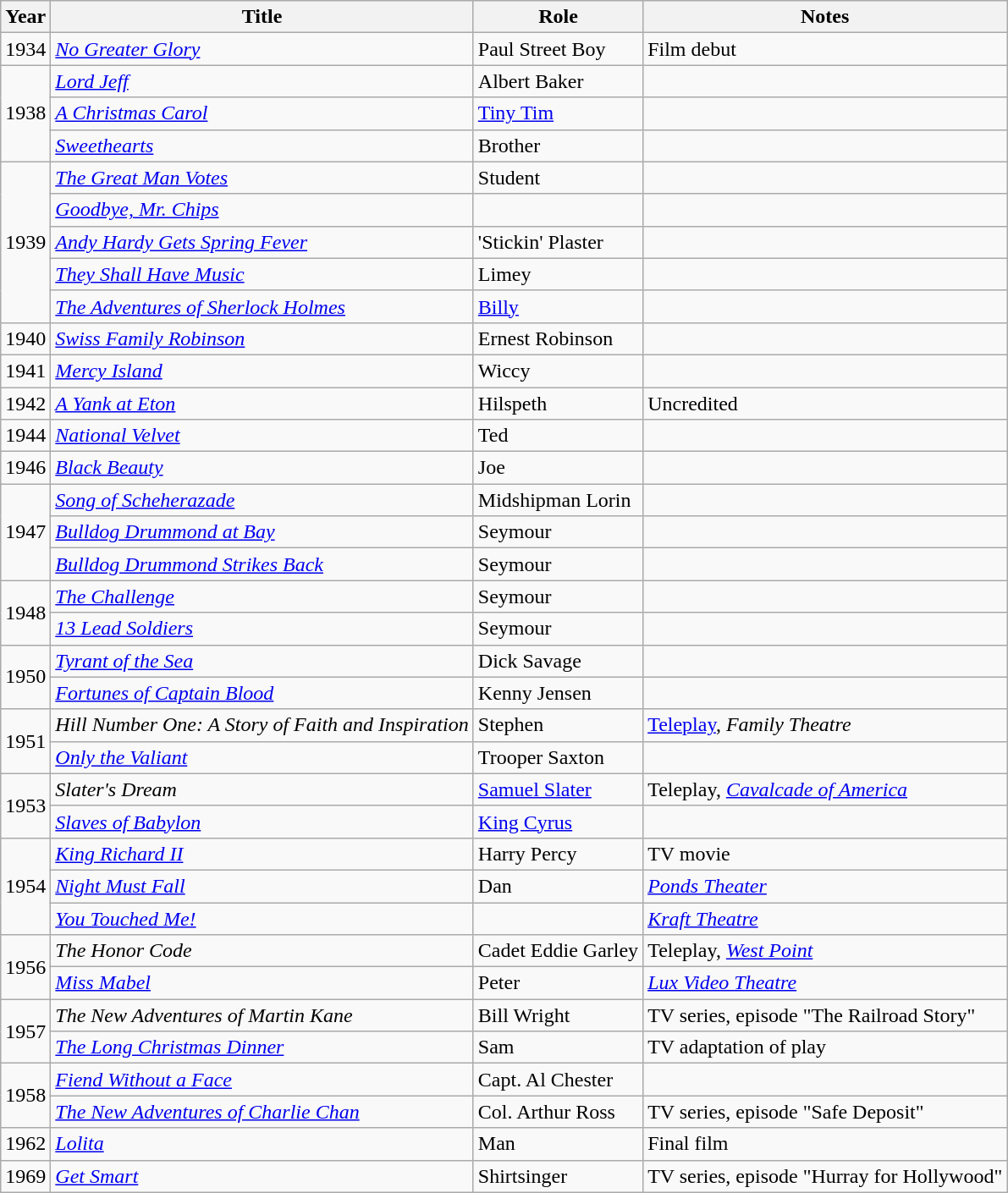<table class="wikitable">
<tr>
<th scope="col">Year</th>
<th scope="col">Title</th>
<th scope="col">Role</th>
<th scope="col">Notes</th>
</tr>
<tr>
<td>1934</td>
<td><em><a href='#'>No Greater Glory</a></em></td>
<td>Paul Street Boy</td>
<td>Film debut</td>
</tr>
<tr>
<td rowspan="3">1938</td>
<td><em><a href='#'>Lord Jeff</a></em></td>
<td>Albert Baker</td>
<td></td>
</tr>
<tr>
<td><em><a href='#'>A Christmas Carol</a></em></td>
<td><a href='#'>Tiny Tim</a></td>
<td></td>
</tr>
<tr>
<td><em><a href='#'>Sweethearts</a></em></td>
<td>Brother</td>
<td></td>
</tr>
<tr>
<td rowspan="5">1939</td>
<td><em><a href='#'>The Great Man Votes</a></em></td>
<td>Student</td>
<td></td>
</tr>
<tr>
<td><em><a href='#'>Goodbye, Mr. Chips</a></em></td>
<td></td>
<td></td>
</tr>
<tr>
<td><em><a href='#'>Andy Hardy Gets Spring Fever</a></em></td>
<td>'Stickin' Plaster</td>
<td></td>
</tr>
<tr>
<td><em><a href='#'>They Shall Have Music</a></em></td>
<td>Limey</td>
<td></td>
</tr>
<tr>
<td><em><a href='#'>The Adventures of Sherlock Holmes</a></em></td>
<td><a href='#'>Billy</a></td>
<td></td>
</tr>
<tr>
<td>1940</td>
<td><em><a href='#'>Swiss Family Robinson</a></em></td>
<td>Ernest Robinson</td>
<td></td>
</tr>
<tr>
<td>1941</td>
<td><em><a href='#'>Mercy Island</a></em></td>
<td>Wiccy</td>
<td></td>
</tr>
<tr>
<td>1942</td>
<td><em><a href='#'>A Yank at Eton</a></em></td>
<td>Hilspeth</td>
<td>Uncredited</td>
</tr>
<tr>
<td>1944</td>
<td><em><a href='#'>National Velvet</a></em></td>
<td>Ted</td>
<td></td>
</tr>
<tr>
<td>1946</td>
<td><em><a href='#'>Black Beauty</a></em></td>
<td>Joe</td>
<td></td>
</tr>
<tr>
<td rowspan="3">1947</td>
<td><em><a href='#'>Song of Scheherazade</a></em></td>
<td>Midshipman Lorin</td>
<td></td>
</tr>
<tr>
<td><em><a href='#'>Bulldog Drummond at Bay</a></em></td>
<td>Seymour</td>
<td></td>
</tr>
<tr>
<td><em><a href='#'>Bulldog Drummond Strikes Back</a></em></td>
<td>Seymour</td>
<td></td>
</tr>
<tr>
<td rowspan="2">1948</td>
<td><em><a href='#'>The Challenge</a></em></td>
<td>Seymour</td>
<td></td>
</tr>
<tr>
<td><em><a href='#'>13 Lead Soldiers</a></em></td>
<td>Seymour</td>
<td></td>
</tr>
<tr>
<td rowspan="2">1950</td>
<td><em><a href='#'>Tyrant of the Sea</a></em></td>
<td>Dick Savage</td>
<td></td>
</tr>
<tr>
<td><em><a href='#'>Fortunes of Captain Blood</a></em></td>
<td>Kenny Jensen</td>
<td></td>
</tr>
<tr>
<td rowspan="2">1951</td>
<td><em>Hill Number One: A Story of Faith and Inspiration</em></td>
<td>Stephen</td>
<td><a href='#'>Teleplay</a>, <em>Family Theatre</em></td>
</tr>
<tr>
<td><em><a href='#'>Only the Valiant</a></em></td>
<td>Trooper Saxton</td>
<td></td>
</tr>
<tr>
<td rowspan="2">1953</td>
<td><em>Slater's Dream</em></td>
<td><a href='#'>Samuel Slater</a></td>
<td>Teleplay, <em><a href='#'>Cavalcade of America</a></em></td>
</tr>
<tr>
<td><em><a href='#'>Slaves of Babylon</a></em></td>
<td><a href='#'>King Cyrus</a></td>
<td></td>
</tr>
<tr>
<td rowspan="3">1954</td>
<td><em><a href='#'>King Richard II</a></em></td>
<td>Harry Percy</td>
<td>TV movie</td>
</tr>
<tr>
<td><em><a href='#'>Night Must Fall</a></em></td>
<td>Dan</td>
<td><em><a href='#'>Ponds Theater</a></em></td>
</tr>
<tr>
<td><em><a href='#'>You Touched Me!</a></em></td>
<td></td>
<td><em><a href='#'>Kraft Theatre</a></em></td>
</tr>
<tr>
<td rowspan="2">1956</td>
<td><em>The Honor Code</em></td>
<td>Cadet Eddie Garley</td>
<td>Teleplay, <em><a href='#'>West Point</a></em></td>
</tr>
<tr>
<td><em><a href='#'>Miss Mabel</a></em></td>
<td>Peter</td>
<td><em><a href='#'>Lux Video Theatre</a></em></td>
</tr>
<tr>
<td rowspan="2">1957</td>
<td><em>The New Adventures of Martin Kane</em></td>
<td>Bill Wright</td>
<td>TV series, episode "The Railroad Story"</td>
</tr>
<tr>
<td><em><a href='#'>The Long Christmas Dinner</a></em></td>
<td>Sam</td>
<td>TV adaptation of play</td>
</tr>
<tr>
<td rowspan="2">1958</td>
<td><em><a href='#'>Fiend Without a Face</a></em></td>
<td>Capt. Al Chester</td>
<td></td>
</tr>
<tr>
<td><em><a href='#'>The New Adventures of Charlie Chan</a></em></td>
<td>Col. Arthur Ross</td>
<td>TV series, episode "Safe Deposit"</td>
</tr>
<tr>
<td>1962</td>
<td><em><a href='#'>Lolita</a></em></td>
<td>Man</td>
<td>Final film</td>
</tr>
<tr>
<td>1969</td>
<td><em><a href='#'>Get Smart</a></em></td>
<td>Shirtsinger</td>
<td>TV series, episode "Hurray for Hollywood"</td>
</tr>
</table>
